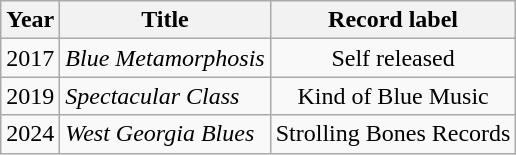<table class="wikitable sortable">
<tr>
<th>Year</th>
<th>Title</th>
<th>Record label</th>
</tr>
<tr>
<td>2017</td>
<td><em>Blue Metamorphosis</em></td>
<td style="text-align:center;">Self released</td>
</tr>
<tr>
<td>2019</td>
<td><em>Spectacular Class</em></td>
<td style="text-align:center;">Kind of Blue Music</td>
</tr>
<tr>
<td>2024</td>
<td><em>West Georgia Blues</em></td>
<td style="text-align:center;">Strolling Bones Records</td>
</tr>
</table>
